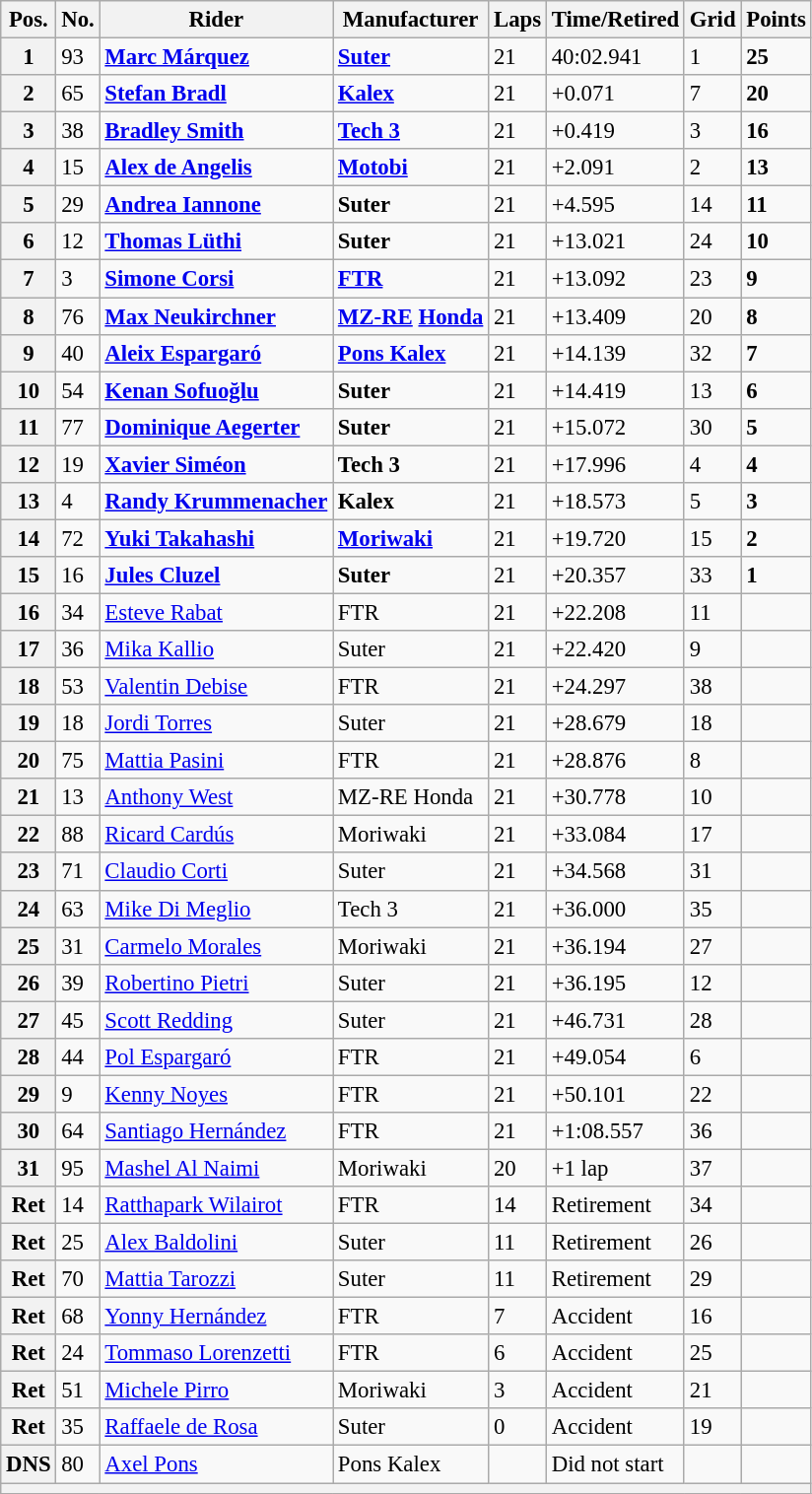<table class="wikitable" style="font-size: 95%;">
<tr>
<th>Pos.</th>
<th>No.</th>
<th>Rider</th>
<th>Manufacturer</th>
<th>Laps</th>
<th>Time/Retired</th>
<th>Grid</th>
<th>Points</th>
</tr>
<tr>
<th>1</th>
<td>93</td>
<td> <strong><a href='#'>Marc Márquez</a></strong></td>
<td><strong><a href='#'>Suter</a></strong></td>
<td>21</td>
<td>40:02.941</td>
<td>1</td>
<td><strong>25</strong></td>
</tr>
<tr>
<th>2</th>
<td>65</td>
<td> <strong><a href='#'>Stefan Bradl</a></strong></td>
<td><strong><a href='#'>Kalex</a></strong></td>
<td>21</td>
<td>+0.071</td>
<td>7</td>
<td><strong>20</strong></td>
</tr>
<tr>
<th>3</th>
<td>38</td>
<td> <strong><a href='#'>Bradley Smith</a></strong></td>
<td><strong><a href='#'>Tech 3</a></strong></td>
<td>21</td>
<td>+0.419</td>
<td>3</td>
<td><strong>16</strong></td>
</tr>
<tr>
<th>4</th>
<td>15</td>
<td> <strong><a href='#'>Alex de Angelis</a></strong></td>
<td><strong><a href='#'>Motobi</a></strong></td>
<td>21</td>
<td>+2.091</td>
<td>2</td>
<td><strong>13</strong></td>
</tr>
<tr>
<th>5</th>
<td>29</td>
<td> <strong><a href='#'>Andrea Iannone</a></strong></td>
<td><strong>Suter</strong></td>
<td>21</td>
<td>+4.595</td>
<td>14</td>
<td><strong>11</strong></td>
</tr>
<tr>
<th>6</th>
<td>12</td>
<td> <strong><a href='#'>Thomas Lüthi</a></strong></td>
<td><strong>Suter</strong></td>
<td>21</td>
<td>+13.021</td>
<td>24</td>
<td><strong>10</strong></td>
</tr>
<tr>
<th>7</th>
<td>3</td>
<td> <strong><a href='#'>Simone Corsi</a></strong></td>
<td><strong><a href='#'>FTR</a></strong></td>
<td>21</td>
<td>+13.092</td>
<td>23</td>
<td><strong>9</strong></td>
</tr>
<tr>
<th>8</th>
<td>76</td>
<td> <strong><a href='#'>Max Neukirchner</a></strong></td>
<td><strong><a href='#'>MZ-RE</a> <a href='#'>Honda</a></strong></td>
<td>21</td>
<td>+13.409</td>
<td>20</td>
<td><strong>8</strong></td>
</tr>
<tr>
<th>9</th>
<td>40</td>
<td> <strong><a href='#'>Aleix Espargaró</a></strong></td>
<td><strong><a href='#'>Pons Kalex</a></strong></td>
<td>21</td>
<td>+14.139</td>
<td>32</td>
<td><strong>7</strong></td>
</tr>
<tr>
<th>10</th>
<td>54</td>
<td> <strong><a href='#'>Kenan Sofuoğlu</a></strong></td>
<td><strong>Suter</strong></td>
<td>21</td>
<td>+14.419</td>
<td>13</td>
<td><strong>6</strong></td>
</tr>
<tr>
<th>11</th>
<td>77</td>
<td> <strong><a href='#'>Dominique Aegerter</a></strong></td>
<td><strong>Suter</strong></td>
<td>21</td>
<td>+15.072</td>
<td>30</td>
<td><strong>5</strong></td>
</tr>
<tr>
<th>12</th>
<td>19</td>
<td> <strong><a href='#'>Xavier Siméon</a></strong></td>
<td><strong>Tech 3</strong></td>
<td>21</td>
<td>+17.996</td>
<td>4</td>
<td><strong>4</strong></td>
</tr>
<tr>
<th>13</th>
<td>4</td>
<td> <strong><a href='#'>Randy Krummenacher</a></strong></td>
<td><strong>Kalex</strong></td>
<td>21</td>
<td>+18.573</td>
<td>5</td>
<td><strong>3</strong></td>
</tr>
<tr>
<th>14</th>
<td>72</td>
<td> <strong><a href='#'>Yuki Takahashi</a></strong></td>
<td><strong><a href='#'>Moriwaki</a></strong></td>
<td>21</td>
<td>+19.720</td>
<td>15</td>
<td><strong>2</strong></td>
</tr>
<tr>
<th>15</th>
<td>16</td>
<td> <strong><a href='#'>Jules Cluzel</a></strong></td>
<td><strong>Suter</strong></td>
<td>21</td>
<td>+20.357</td>
<td>33</td>
<td><strong>1</strong></td>
</tr>
<tr>
<th>16</th>
<td>34</td>
<td> <a href='#'>Esteve Rabat</a></td>
<td>FTR</td>
<td>21</td>
<td>+22.208</td>
<td>11</td>
<td></td>
</tr>
<tr>
<th>17</th>
<td>36</td>
<td> <a href='#'>Mika Kallio</a></td>
<td>Suter</td>
<td>21</td>
<td>+22.420</td>
<td>9</td>
<td></td>
</tr>
<tr>
<th>18</th>
<td>53</td>
<td> <a href='#'>Valentin Debise</a></td>
<td>FTR</td>
<td>21</td>
<td>+24.297</td>
<td>38</td>
<td></td>
</tr>
<tr>
<th>19</th>
<td>18</td>
<td> <a href='#'>Jordi Torres</a></td>
<td>Suter</td>
<td>21</td>
<td>+28.679</td>
<td>18</td>
<td></td>
</tr>
<tr>
<th>20</th>
<td>75</td>
<td> <a href='#'>Mattia Pasini</a></td>
<td>FTR</td>
<td>21</td>
<td>+28.876</td>
<td>8</td>
<td></td>
</tr>
<tr>
<th>21</th>
<td>13</td>
<td> <a href='#'>Anthony West</a></td>
<td>MZ-RE Honda</td>
<td>21</td>
<td>+30.778</td>
<td>10</td>
<td></td>
</tr>
<tr>
<th>22</th>
<td>88</td>
<td> <a href='#'>Ricard Cardús</a></td>
<td>Moriwaki</td>
<td>21</td>
<td>+33.084</td>
<td>17</td>
<td></td>
</tr>
<tr>
<th>23</th>
<td>71</td>
<td> <a href='#'>Claudio Corti</a></td>
<td>Suter</td>
<td>21</td>
<td>+34.568</td>
<td>31</td>
<td></td>
</tr>
<tr>
<th>24</th>
<td>63</td>
<td> <a href='#'>Mike Di Meglio</a></td>
<td>Tech 3</td>
<td>21</td>
<td>+36.000</td>
<td>35</td>
<td></td>
</tr>
<tr>
<th>25</th>
<td>31</td>
<td> <a href='#'>Carmelo Morales</a></td>
<td>Moriwaki</td>
<td>21</td>
<td>+36.194</td>
<td>27</td>
<td></td>
</tr>
<tr>
<th>26</th>
<td>39</td>
<td> <a href='#'>Robertino Pietri</a></td>
<td>Suter</td>
<td>21</td>
<td>+36.195</td>
<td>12</td>
<td></td>
</tr>
<tr>
<th>27</th>
<td>45</td>
<td> <a href='#'>Scott Redding</a></td>
<td>Suter</td>
<td>21</td>
<td>+46.731</td>
<td>28</td>
<td></td>
</tr>
<tr>
<th>28</th>
<td>44</td>
<td> <a href='#'>Pol Espargaró</a></td>
<td>FTR</td>
<td>21</td>
<td>+49.054</td>
<td>6</td>
<td></td>
</tr>
<tr>
<th>29</th>
<td>9</td>
<td> <a href='#'>Kenny Noyes</a></td>
<td>FTR</td>
<td>21</td>
<td>+50.101</td>
<td>22</td>
<td></td>
</tr>
<tr>
<th>30</th>
<td>64</td>
<td> <a href='#'>Santiago Hernández</a></td>
<td>FTR</td>
<td>21</td>
<td>+1:08.557</td>
<td>36</td>
<td></td>
</tr>
<tr>
<th>31</th>
<td>95</td>
<td> <a href='#'>Mashel Al Naimi</a></td>
<td>Moriwaki</td>
<td>20</td>
<td>+1 lap</td>
<td>37</td>
<td></td>
</tr>
<tr>
<th>Ret</th>
<td>14</td>
<td> <a href='#'>Ratthapark Wilairot</a></td>
<td>FTR</td>
<td>14</td>
<td>Retirement</td>
<td>34</td>
<td></td>
</tr>
<tr>
<th>Ret</th>
<td>25</td>
<td> <a href='#'>Alex Baldolini</a></td>
<td>Suter</td>
<td>11</td>
<td>Retirement</td>
<td>26</td>
<td></td>
</tr>
<tr>
<th>Ret</th>
<td>70</td>
<td> <a href='#'>Mattia Tarozzi</a></td>
<td>Suter</td>
<td>11</td>
<td>Retirement</td>
<td>29</td>
<td></td>
</tr>
<tr>
<th>Ret</th>
<td>68</td>
<td> <a href='#'>Yonny Hernández</a></td>
<td>FTR</td>
<td>7</td>
<td>Accident</td>
<td>16</td>
<td></td>
</tr>
<tr>
<th>Ret</th>
<td>24</td>
<td> <a href='#'>Tommaso Lorenzetti</a></td>
<td>FTR</td>
<td>6</td>
<td>Accident</td>
<td>25</td>
<td></td>
</tr>
<tr>
<th>Ret</th>
<td>51</td>
<td> <a href='#'>Michele Pirro</a></td>
<td>Moriwaki</td>
<td>3</td>
<td>Accident</td>
<td>21</td>
<td></td>
</tr>
<tr>
<th>Ret</th>
<td>35</td>
<td> <a href='#'>Raffaele de Rosa</a></td>
<td>Suter</td>
<td>0</td>
<td>Accident</td>
<td>19</td>
<td></td>
</tr>
<tr>
<th>DNS</th>
<td>80</td>
<td> <a href='#'>Axel Pons</a></td>
<td>Pons Kalex</td>
<td></td>
<td>Did not start</td>
<td></td>
<td></td>
</tr>
<tr>
<th colspan=8></th>
</tr>
<tr>
</tr>
</table>
